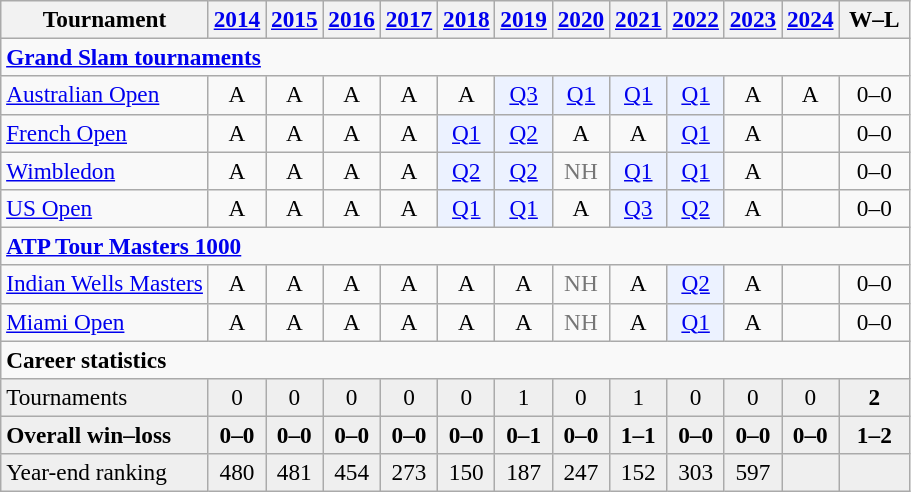<table class="wikitable nowrap" style=text-align:center;font-size:97%>
<tr>
<th>Tournament</th>
<th><a href='#'>2014</a></th>
<th><a href='#'>2015</a></th>
<th><a href='#'>2016</a></th>
<th><a href='#'>2017</a></th>
<th><a href='#'>2018</a></th>
<th><a href='#'>2019</a></th>
<th><a href='#'>2020</a></th>
<th><a href='#'>2021</a></th>
<th><a href='#'>2022</a></th>
<th><a href='#'>2023</a></th>
<th><a href='#'>2024</a></th>
<th width=40>W–L</th>
</tr>
<tr>
<td colspan=13 align=left><strong><a href='#'>Grand Slam tournaments</a></strong></td>
</tr>
<tr>
<td align=left><a href='#'>Australian Open</a></td>
<td>A</td>
<td>A</td>
<td>A</td>
<td>A</td>
<td>A</td>
<td bgcolor=ecf2ff><a href='#'>Q3</a></td>
<td bgcolor=ecf2ff><a href='#'>Q1</a></td>
<td bgcolor=ecf2ff><a href='#'>Q1</a></td>
<td bgcolor=ecf2ff><a href='#'>Q1</a></td>
<td>A</td>
<td>A</td>
<td>0–0</td>
</tr>
<tr>
<td align=left><a href='#'>French Open</a></td>
<td>A</td>
<td>A</td>
<td>A</td>
<td>A</td>
<td bgcolor=ecf2ff><a href='#'>Q1</a></td>
<td bgcolor=ecf2ff><a href='#'>Q2</a></td>
<td>A</td>
<td>A</td>
<td bgcolor=ecf2ff><a href='#'>Q1</a></td>
<td>A</td>
<td></td>
<td>0–0</td>
</tr>
<tr>
<td align=left><a href='#'>Wimbledon</a></td>
<td>A</td>
<td>A</td>
<td>A</td>
<td>A</td>
<td bgcolor=ecf2ff><a href='#'>Q2</a></td>
<td bgcolor=ecf2ff><a href='#'>Q2</a></td>
<td style="color:#767676">NH</td>
<td bgcolor=ecf2ff><a href='#'>Q1</a></td>
<td bgcolor=ecf2ff><a href='#'>Q1</a></td>
<td>A</td>
<td></td>
<td>0–0</td>
</tr>
<tr>
<td align=left><a href='#'>US Open</a></td>
<td>A</td>
<td>A</td>
<td>A</td>
<td>A</td>
<td bgcolor=ecf2ff><a href='#'>Q1</a></td>
<td bgcolor=ecf2ff><a href='#'>Q1</a></td>
<td>A</td>
<td bgcolor=ecf2ff><a href='#'>Q3</a></td>
<td bgcolor=ecf2ff><a href='#'>Q2</a></td>
<td>A</td>
<td></td>
<td>0–0</td>
</tr>
<tr>
<td colspan=13 align=left><strong><a href='#'>ATP Tour Masters 1000</a></strong></td>
</tr>
<tr>
<td align=left><a href='#'>Indian Wells Masters</a></td>
<td>A</td>
<td>A</td>
<td>A</td>
<td>A</td>
<td>A</td>
<td>A</td>
<td style=color:#767676>NH</td>
<td>A</td>
<td bgcolor=ecf2ff><a href='#'>Q2</a></td>
<td>A</td>
<td></td>
<td>0–0</td>
</tr>
<tr>
<td align=left><a href='#'>Miami Open</a></td>
<td>A</td>
<td>A</td>
<td>A</td>
<td>A</td>
<td>A</td>
<td>A</td>
<td style=color:#767676>NH</td>
<td>A</td>
<td bgcolor=ecf2ff><a href='#'>Q1</a></td>
<td>A</td>
<td></td>
<td>0–0</td>
</tr>
<tr>
<td colspan=13 style="text-align:left;"><strong>Career statistics</strong></td>
</tr>
<tr bgcolor=efefef>
<td align=left>Tournaments</td>
<td>0</td>
<td>0</td>
<td>0</td>
<td>0</td>
<td>0</td>
<td>1</td>
<td>0</td>
<td>1</td>
<td>0</td>
<td>0</td>
<td>0</td>
<td><strong>2</strong></td>
</tr>
<tr style="font-weight:bold; background:#efefef;">
<td style="text-align:left;">Overall win–loss</td>
<td>0–0</td>
<td>0–0</td>
<td>0–0</td>
<td>0–0</td>
<td>0–0</td>
<td>0–1</td>
<td>0–0</td>
<td>1–1</td>
<td>0–0</td>
<td>0–0</td>
<td>0–0</td>
<td>1–2</td>
</tr>
<tr bgcolor=efefef>
<td style="text-align:left;">Year-end ranking</td>
<td>480</td>
<td>481</td>
<td>454</td>
<td>273</td>
<td>150</td>
<td>187</td>
<td>247</td>
<td>152</td>
<td>303</td>
<td>597</td>
<td></td>
<td></td>
</tr>
</table>
